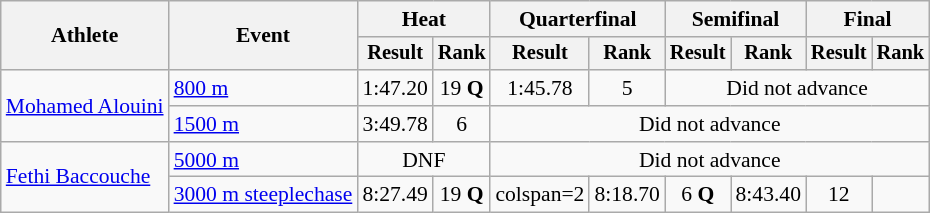<table class="wikitable" style="font-size:90%">
<tr>
<th rowspan="2">Athlete</th>
<th rowspan="2">Event</th>
<th colspan="2">Heat</th>
<th colspan="2">Quarterfinal</th>
<th colspan="2">Semifinal</th>
<th colspan="2">Final</th>
</tr>
<tr style="font-size:95%">
<th>Result</th>
<th>Rank</th>
<th>Result</th>
<th>Rank</th>
<th>Result</th>
<th>Rank</th>
<th>Result</th>
<th>Rank</th>
</tr>
<tr align=center>
<td align=left rowspan=2><a href='#'>Mohamed Alouini</a></td>
<td align=left><a href='#'>800 m</a></td>
<td>1:47.20</td>
<td>19 <strong>Q</strong></td>
<td>1:45.78</td>
<td>5</td>
<td colspan=6>Did not advance</td>
</tr>
<tr align=center>
<td align=left><a href='#'>1500 m</a></td>
<td>3:49.78</td>
<td>6</td>
<td colspan=6>Did not advance</td>
</tr>
<tr align=center>
<td align=left rowspan=2><a href='#'>Fethi Baccouche</a></td>
<td align=left><a href='#'>5000 m</a></td>
<td colspan=2>DNF</td>
<td colspan=6>Did not advance</td>
</tr>
<tr align=center>
<td align=left><a href='#'>3000 m steeplechase</a></td>
<td>8:27.49</td>
<td>19 <strong>Q</strong></td>
<td>colspan=2 </td>
<td>8:18.70</td>
<td>6 <strong>Q</strong></td>
<td>8:43.40</td>
<td>12</td>
</tr>
</table>
